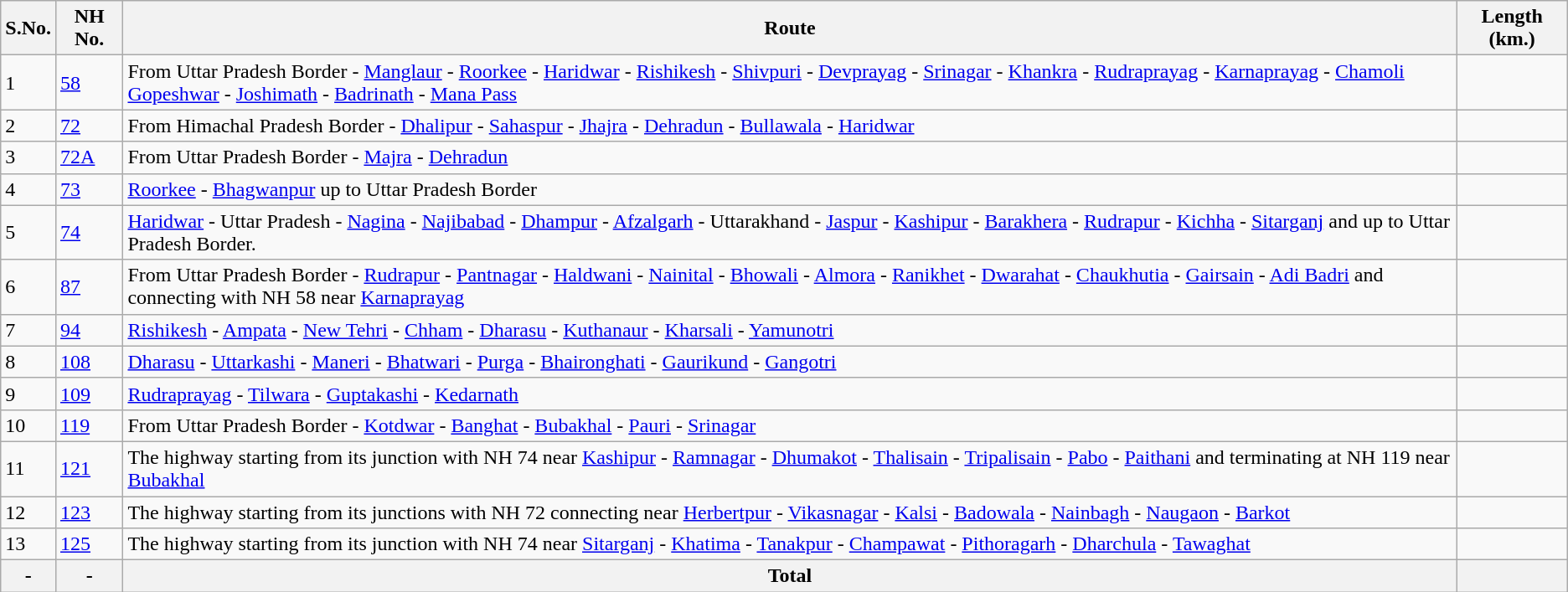<table class="wikitable">
<tr>
<th>S.No.</th>
<th>NH No.</th>
<th>Route</th>
<th>Length (km.)</th>
</tr>
<tr>
<td>1</td>
<td><a href='#'>58</a></td>
<td>From Uttar Pradesh Border - <a href='#'>Manglaur</a> - <a href='#'>Roorkee</a> - <a href='#'>Haridwar</a> - <a href='#'>Rishikesh</a> - <a href='#'>Shivpuri</a> - <a href='#'>Devprayag</a> - <a href='#'>Srinagar</a> - <a href='#'>Khankra</a> - <a href='#'>Rudraprayag</a> - <a href='#'>Karnaprayag</a> - <a href='#'>Chamoli Gopeshwar</a> - <a href='#'>Joshimath</a> - <a href='#'>Badrinath</a> - <a href='#'>Mana Pass</a></td>
<td></td>
</tr>
<tr>
<td>2</td>
<td><a href='#'>72</a></td>
<td>From Himachal Pradesh Border - <a href='#'>Dhalipur</a> - <a href='#'>Sahaspur</a> - <a href='#'>Jhajra</a> - <a href='#'>Dehradun</a> - <a href='#'>Bullawala</a> - <a href='#'>Haridwar</a></td>
<td></td>
</tr>
<tr>
<td>3</td>
<td><a href='#'>72A</a></td>
<td>From Uttar Pradesh Border - <a href='#'>Majra</a> - <a href='#'>Dehradun</a></td>
<td></td>
</tr>
<tr>
<td>4</td>
<td><a href='#'>73</a></td>
<td><a href='#'>Roorkee</a> - <a href='#'>Bhagwanpur</a> up to Uttar Pradesh Border</td>
<td></td>
</tr>
<tr>
<td>5</td>
<td><a href='#'>74</a></td>
<td><a href='#'>Haridwar</a> - Uttar Pradesh - <a href='#'>Nagina</a> - <a href='#'>Najibabad</a> - <a href='#'>Dhampur</a> - <a href='#'>Afzalgarh</a> - Uttarakhand - <a href='#'>Jaspur</a> - <a href='#'>Kashipur</a> - <a href='#'>Barakhera</a> - <a href='#'>Rudrapur</a> - <a href='#'>Kichha</a> - <a href='#'>Sitarganj</a> and up to Uttar Pradesh Border.</td>
<td></td>
</tr>
<tr>
<td>6</td>
<td><a href='#'>87</a></td>
<td>From Uttar Pradesh Border - <a href='#'>Rudrapur</a> - <a href='#'>Pantnagar</a> - <a href='#'>Haldwani</a> - <a href='#'>Nainital</a> - <a href='#'>Bhowali</a> - <a href='#'>Almora</a> - <a href='#'>Ranikhet</a> - <a href='#'>Dwarahat</a> - <a href='#'>Chaukhutia</a> - <a href='#'>Gairsain</a> - <a href='#'>Adi Badri</a> and connecting with NH 58 near <a href='#'>Karnaprayag</a></td>
<td></td>
</tr>
<tr>
<td>7</td>
<td><a href='#'>94</a></td>
<td><a href='#'>Rishikesh</a> - <a href='#'>Ampata</a> - <a href='#'>New Tehri</a> - <a href='#'>Chham</a> - <a href='#'>Dharasu</a> - <a href='#'>Kuthanaur</a> - <a href='#'>Kharsali</a> - <a href='#'>Yamunotri</a></td>
<td></td>
</tr>
<tr>
<td>8</td>
<td><a href='#'>108</a></td>
<td><a href='#'>Dharasu</a> - <a href='#'>Uttarkashi</a> - <a href='#'>Maneri</a> - <a href='#'>Bhatwari</a> - <a href='#'>Purga</a> - <a href='#'>Bhaironghati</a> - <a href='#'>Gaurikund</a> - <a href='#'>Gangotri</a></td>
<td></td>
</tr>
<tr>
<td>9</td>
<td><a href='#'>109</a></td>
<td><a href='#'>Rudraprayag</a> - <a href='#'>Tilwara</a> - <a href='#'>Guptakashi</a> - <a href='#'>Kedarnath</a></td>
<td></td>
</tr>
<tr>
<td>10</td>
<td><a href='#'>119</a></td>
<td>From Uttar Pradesh Border - <a href='#'>Kotdwar</a> - <a href='#'>Banghat</a> - <a href='#'>Bubakhal</a> - <a href='#'>Pauri</a> - <a href='#'>Srinagar</a></td>
<td></td>
</tr>
<tr>
<td>11</td>
<td><a href='#'>121</a></td>
<td>The highway starting from its junction with NH 74 near <a href='#'>Kashipur</a> -  <a href='#'>Ramnagar</a> - <a href='#'>Dhumakot</a> - <a href='#'>Thalisain</a> - <a href='#'>Tripalisain</a> - <a href='#'>Pabo</a> - <a href='#'>Paithani</a> and terminating at NH 119 near <a href='#'>Bubakhal</a></td>
<td></td>
</tr>
<tr>
<td>12</td>
<td><a href='#'>123</a></td>
<td>The highway starting from its junctions with NH 72 connecting near <a href='#'>Herbertpur</a> - <a href='#'>Vikasnagar</a> - <a href='#'>Kalsi</a> - <a href='#'>Badowala</a> - <a href='#'>Nainbagh</a> - <a href='#'>Naugaon</a> - <a href='#'>Barkot</a></td>
<td></td>
</tr>
<tr>
<td>13</td>
<td><a href='#'>125</a></td>
<td>The highway starting from its junction with NH 74 near <a href='#'>Sitarganj</a> - <a href='#'>Khatima</a> - <a href='#'>Tanakpur</a> - <a href='#'>Champawat</a> - <a href='#'>Pithoragarh</a> -	<a href='#'>Dharchula</a> - <a href='#'>Tawaghat</a></td>
<td></td>
</tr>
<tr>
<th>-</th>
<th>-</th>
<th><strong>Total</strong></th>
<th></th>
</tr>
</table>
